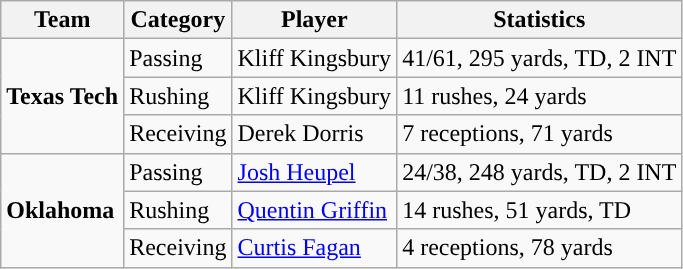<table class="wikitable" style="float: left;">
<tr>
<th>Team</th>
<th>Category</th>
<th>Player</th>
<th>Statistics</th>
</tr>
<tr>
<td rowspan=3><strong>Texas Tech</strong></td>
<td>Passing</td>
<td>Kliff Kingsbury</td>
<td>41/61, 295 yards, TD, 2 INT</td>
</tr>
<tr>
<td>Rushing</td>
<td>Kliff Kingsbury</td>
<td>11 rushes, 24 yards</td>
</tr>
<tr>
<td>Receiving</td>
<td>Derek Dorris</td>
<td>7 receptions, 71 yards</td>
</tr>
<tr>
<td rowspan=3><strong>Oklahoma</strong></td>
<td>Passing</td>
<td><a href='#'>Josh Heupel</a></td>
<td>24/38, 248 yards, TD, 2 INT</td>
</tr>
<tr>
<td>Rushing</td>
<td><a href='#'>Quentin Griffin</a></td>
<td>14 rushes, 51 yards, TD</td>
</tr>
<tr>
<td>Receiving</td>
<td><a href='#'>Curtis Fagan</a></td>
<td>4 receptions, 78 yards</td>
</tr>
</table>
